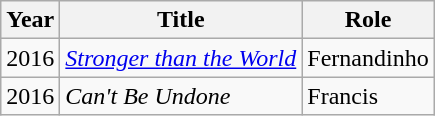<table class="wikitable">
<tr>
<th>Year</th>
<th>Title</th>
<th>Role</th>
</tr>
<tr>
<td>2016</td>
<td><em><a href='#'>Stronger than the World</a></em></td>
<td>Fernandinho</td>
</tr>
<tr>
<td>2016</td>
<td><em>Can't Be Undone</em></td>
<td>Francis</td>
</tr>
</table>
